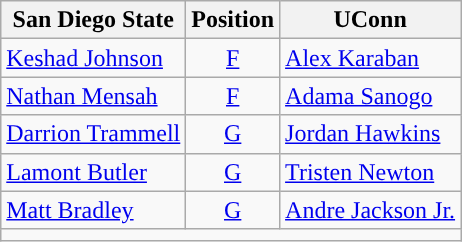<table class="wikitable">
<tr>
<th>San Diego State</th>
<th colspan="2">Position</th>
<th>UConn</th>
</tr>
<tr>
<td><a href='#'>Keshad Johnson</a></td>
<td colspan=2 style="text-align:center"><a href='#'>F</a></td>
<td><a href='#'>Alex Karaban</a></td>
</tr>
<tr>
<td><a href='#'>Nathan Mensah</a></td>
<td colspan=2 style="text-align:center"><a href='#'>F</a></td>
<td><a href='#'>Adama Sanogo</a></td>
</tr>
<tr>
<td><a href='#'>Darrion Trammell</a></td>
<td colspan=2 style="text-align:center"><a href='#'>G</a></td>
<td><a href='#'>Jordan Hawkins</a></td>
</tr>
<tr>
<td><a href='#'>Lamont Butler</a></td>
<td colspan=2 style="text-align:center"><a href='#'>G</a></td>
<td><a href='#'>Tristen Newton</a></td>
</tr>
<tr>
<td><a href='#'>Matt Bradley</a></td>
<td colspan=2 style="text-align:center"><a href='#'>G</a></td>
<td><a href='#'>Andre Jackson Jr.</a></td>
</tr>
<tr>
<td colspan="5" align=center></td>
</tr>
</table>
